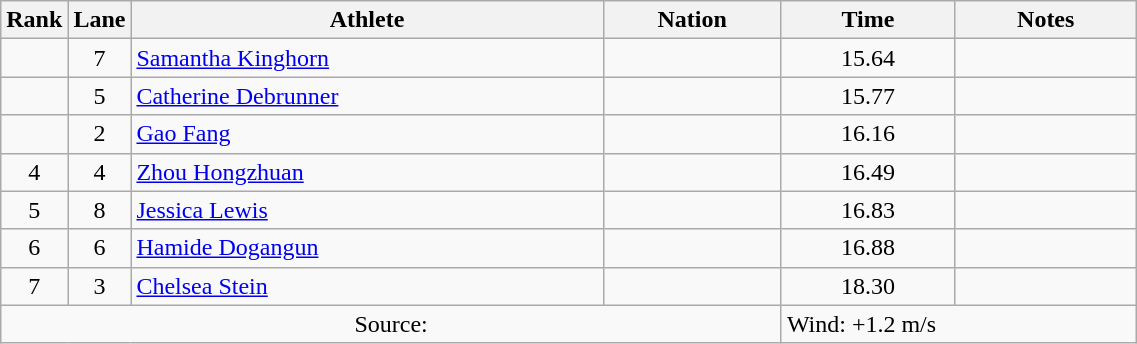<table class="wikitable sortable" style="text-align:center;width: 60%;">
<tr>
<th scope="col" style="width: 10px;">Rank</th>
<th scope="col" style="width: 10px;">Lane</th>
<th scope="col">Athlete</th>
<th scope="col">Nation</th>
<th scope="col">Time</th>
<th scope="col">Notes</th>
</tr>
<tr>
<td></td>
<td>7</td>
<td align=left><a href='#'>Samantha Kinghorn</a></td>
<td align=left></td>
<td>15.64</td>
<td></td>
</tr>
<tr>
<td></td>
<td>5</td>
<td align=left><a href='#'>Catherine Debrunner</a></td>
<td align=left></td>
<td>15.77</td>
<td></td>
</tr>
<tr>
<td></td>
<td>2</td>
<td align=left><a href='#'>Gao Fang</a></td>
<td align=left></td>
<td>16.16</td>
<td></td>
</tr>
<tr>
<td>4</td>
<td>4</td>
<td align=left><a href='#'>Zhou Hongzhuan</a></td>
<td align=left></td>
<td>16.49</td>
<td></td>
</tr>
<tr>
<td>5</td>
<td>8</td>
<td align=left><a href='#'>Jessica Lewis</a></td>
<td align=left></td>
<td>16.83</td>
<td></td>
</tr>
<tr>
<td>6</td>
<td>6</td>
<td align=left><a href='#'>Hamide Dogangun</a></td>
<td align=left></td>
<td>16.88</td>
<td></td>
</tr>
<tr>
<td>7</td>
<td>3</td>
<td align=left><a href='#'>Chelsea Stein</a></td>
<td align=left></td>
<td>18.30</td>
<td></td>
</tr>
<tr class="sortbottom">
<td colspan="4">Source:</td>
<td colspan="2" style="text-align:left;">Wind: +1.2 m/s</td>
</tr>
</table>
